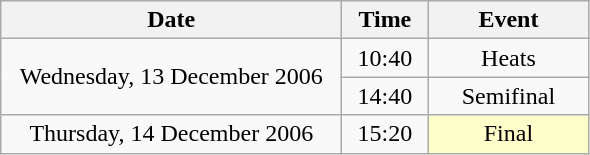<table class = "wikitable" style="text-align:center;">
<tr>
<th width=220>Date</th>
<th width=50>Time</th>
<th width=100>Event</th>
</tr>
<tr>
<td rowspan=2>Wednesday, 13 December 2006</td>
<td>10:40</td>
<td>Heats</td>
</tr>
<tr>
<td>14:40</td>
<td>Semifinal</td>
</tr>
<tr>
<td>Thursday, 14 December 2006</td>
<td>15:20</td>
<td bgcolor=ffffcc>Final</td>
</tr>
</table>
